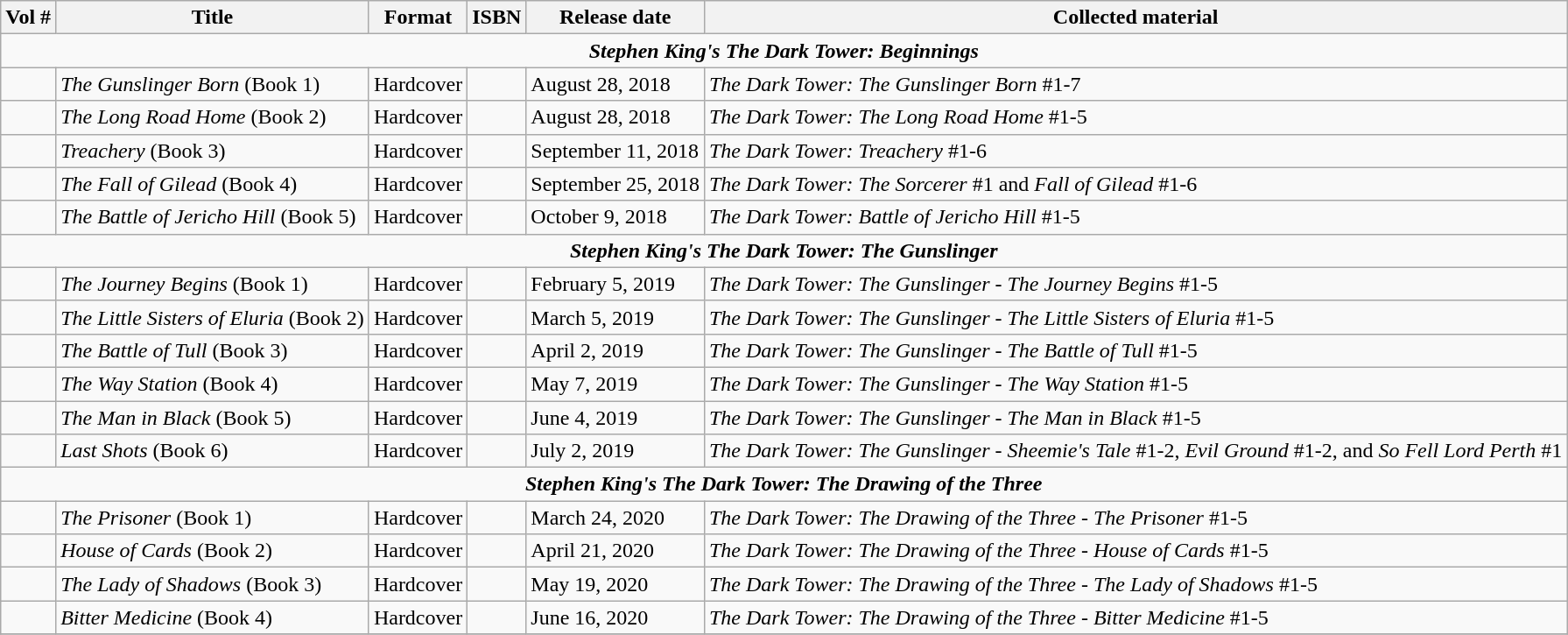<table class="wikitable">
<tr>
<th>Vol #</th>
<th>Title</th>
<th>Format</th>
<th>ISBN</th>
<th>Release date</th>
<th>Collected material</th>
</tr>
<tr>
<td colspan="7;" style="text-align:center;"><strong><em>Stephen King's The Dark Tower: Beginnings</em></strong></td>
</tr>
<tr>
<td></td>
<td><em>The Gunslinger Born</em> (Book 1)</td>
<td>Hardcover</td>
<td></td>
<td>August 28, 2018</td>
<td><em>The Dark Tower: The Gunslinger Born</em> #1-7</td>
</tr>
<tr>
<td></td>
<td><em>The Long Road Home</em> (Book 2)</td>
<td>Hardcover</td>
<td></td>
<td>August 28, 2018</td>
<td><em>The Dark Tower: The Long Road Home</em> #1-5</td>
</tr>
<tr>
<td></td>
<td><em>Treachery</em> (Book 3)</td>
<td>Hardcover</td>
<td></td>
<td>September 11, 2018</td>
<td><em>The Dark Tower: Treachery</em> #1-6</td>
</tr>
<tr>
<td></td>
<td><em>The Fall of Gilead</em> (Book 4)</td>
<td>Hardcover</td>
<td></td>
<td>September 25, 2018</td>
<td><em>The Dark Tower: The Sorcerer</em> #1 and <em>Fall of Gilead</em> #1-6</td>
</tr>
<tr>
<td></td>
<td><em>The Battle of Jericho Hill</em> (Book 5)</td>
<td>Hardcover</td>
<td></td>
<td>October 9, 2018</td>
<td><em>The Dark Tower: Battle of Jericho Hill</em> #1-5</td>
</tr>
<tr>
<td colspan="7;" style="text-align:center;"><strong><em>Stephen King's The Dark Tower: The Gunslinger</em></strong></td>
</tr>
<tr>
<td></td>
<td><em>The Journey Begins</em> (Book 1)</td>
<td>Hardcover</td>
<td></td>
<td>February 5, 2019</td>
<td><em>The Dark Tower: The Gunslinger - The Journey Begins</em> #1-5</td>
</tr>
<tr>
<td></td>
<td><em>The Little Sisters of Eluria</em> (Book 2)</td>
<td>Hardcover</td>
<td></td>
<td>March 5, 2019</td>
<td><em>The Dark Tower: The Gunslinger - The Little Sisters of Eluria</em> #1-5</td>
</tr>
<tr>
<td></td>
<td><em>The Battle of Tull</em> (Book 3)</td>
<td>Hardcover</td>
<td></td>
<td>April 2, 2019</td>
<td><em>The Dark Tower: The Gunslinger - The Battle of Tull</em> #1-5</td>
</tr>
<tr>
<td></td>
<td><em>The Way Station</em> (Book 4)</td>
<td>Hardcover</td>
<td></td>
<td>May 7, 2019</td>
<td><em>The Dark Tower: The Gunslinger - The Way Station</em> #1-5</td>
</tr>
<tr>
<td></td>
<td><em>The Man in Black</em> (Book 5)</td>
<td>Hardcover</td>
<td></td>
<td>June 4, 2019</td>
<td><em>The Dark Tower: The Gunslinger - The Man in Black</em> #1-5</td>
</tr>
<tr>
<td></td>
<td><em>Last Shots</em> (Book 6)</td>
<td>Hardcover</td>
<td></td>
<td>July 2, 2019</td>
<td><em>The Dark Tower: The Gunslinger - Sheemie's Tale</em> #1-2, <em>Evil Ground</em> #1-2, and <em>So Fell Lord Perth</em> #1</td>
</tr>
<tr>
<td colspan="7;" style="text-align:center;"><strong><em>Stephen King's The Dark Tower: The Drawing of the Three</em></strong></td>
</tr>
<tr>
<td></td>
<td><em>The Prisoner</em> (Book 1)</td>
<td>Hardcover</td>
<td></td>
<td>March 24, 2020</td>
<td><em>The Dark Tower: The Drawing of the Three - The Prisoner</em> #1-5</td>
</tr>
<tr>
<td></td>
<td><em>House of Cards</em> (Book 2)</td>
<td>Hardcover</td>
<td></td>
<td>April 21, 2020</td>
<td><em>The Dark Tower:  The Drawing of the Three - House of Cards</em> #1-5</td>
</tr>
<tr>
<td></td>
<td><em>The Lady of Shadows</em> (Book 3)</td>
<td>Hardcover</td>
<td></td>
<td>May 19, 2020</td>
<td><em>The Dark Tower: The Drawing of the Three - The Lady of Shadows</em> #1-5</td>
</tr>
<tr>
<td></td>
<td><em>Bitter Medicine</em> (Book 4)</td>
<td>Hardcover</td>
<td></td>
<td>June 16, 2020</td>
<td><em>The Dark Tower: The Drawing of the Three - Bitter Medicine</em> #1-5</td>
</tr>
<tr>
</tr>
</table>
